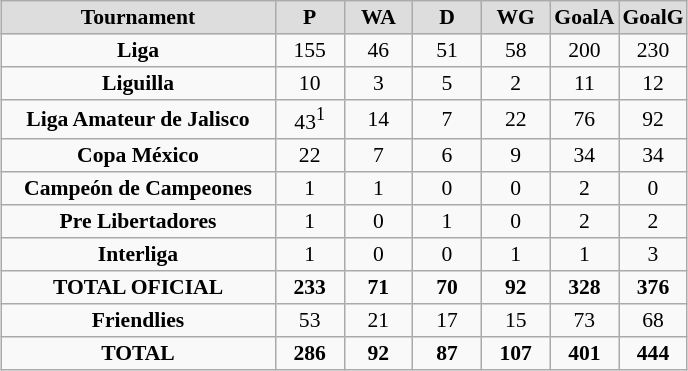<table align=center border=1 cellpadding="2" cellspacing="0" style="background: #f9f9f9; border: 1px #aaa solid; border-collapse: collapse; font-size: 90%; text-align: center;">
<tr align=center bgcolor=#DDDDDD style="color:black;">
<th width=40%>Tournament</th>
<th width=10%>P</th>
<th width=10%>WA</th>
<th width=10%>D</th>
<th width=10%>WG</th>
<th width=10%>GoalA</th>
<th width=10%>GoalG</th>
</tr>
<tr align=center>
<td><strong>Liga</strong></td>
<td>155</td>
<td>46</td>
<td>51</td>
<td>58</td>
<td>200</td>
<td>230</td>
</tr>
<tr align=center>
<td><strong>Liguilla</strong></td>
<td>10</td>
<td>3</td>
<td>5</td>
<td>2</td>
<td>11</td>
<td>12</td>
</tr>
<tr align=center>
<td><strong>Liga Amateur de Jalisco</strong></td>
<td>43<sup>1</sup></td>
<td>14</td>
<td>7</td>
<td>22</td>
<td>76</td>
<td>92</td>
</tr>
<tr align=center>
<td><strong>Copa México</strong></td>
<td>22</td>
<td>7</td>
<td>6</td>
<td>9</td>
<td>34</td>
<td>34</td>
</tr>
<tr align=center>
<td><strong>Campeón de Campeones</strong></td>
<td>1</td>
<td>1</td>
<td>0</td>
<td>0</td>
<td>2</td>
<td>0</td>
</tr>
<tr align=center>
<td><strong>Pre Libertadores</strong></td>
<td>1</td>
<td>0</td>
<td>1</td>
<td>0</td>
<td>2</td>
<td>2</td>
</tr>
<tr align=center>
<td><strong>Interliga</strong></td>
<td>1</td>
<td>0</td>
<td>0</td>
<td>1</td>
<td>1</td>
<td>3</td>
</tr>
<tr align=center>
<td><strong>TOTAL OFICIAL</strong></td>
<td><strong>233</strong></td>
<td><strong>71</strong></td>
<td><strong>70</strong></td>
<td><strong>92</strong></td>
<td><strong>328</strong></td>
<td><strong>376</strong></td>
</tr>
<tr align=center>
<td><strong>Friendlies</strong></td>
<td>53</td>
<td>21</td>
<td>17</td>
<td>15</td>
<td>73</td>
<td>68</td>
</tr>
<tr align=center>
<td><strong>TOTAL</strong></td>
<td><strong>286</strong></td>
<td><strong>92</strong></td>
<td><strong>87</strong></td>
<td><strong>107</strong></td>
<td><strong>401</strong></td>
<td><strong>444</strong></td>
</tr>
</table>
